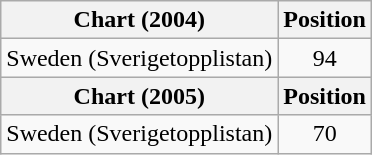<table class="wikitable">
<tr>
<th>Chart (2004)</th>
<th>Position</th>
</tr>
<tr>
<td>Sweden (Sverigetopplistan)</td>
<td align="center">94</td>
</tr>
<tr>
<th>Chart (2005)</th>
<th>Position</th>
</tr>
<tr>
<td>Sweden (Sverigetopplistan)</td>
<td align="center">70</td>
</tr>
</table>
